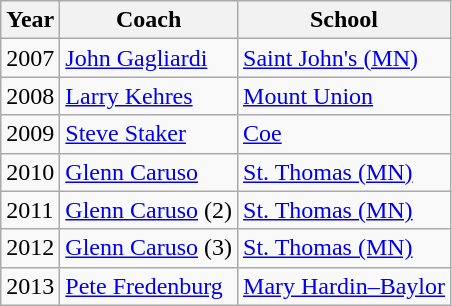<table class="wikitable sortable">
<tr>
<th>Year</th>
<th>Coach</th>
<th>School</th>
</tr>
<tr>
<td>2007</td>
<td><a href='#'>John Gagliardi</a></td>
<td><a href='#'>Saint John's (MN)</a></td>
</tr>
<tr>
<td>2008</td>
<td><a href='#'>Larry Kehres</a></td>
<td><a href='#'>Mount Union</a></td>
</tr>
<tr>
<td>2009</td>
<td><a href='#'>Steve Staker</a></td>
<td><a href='#'>Coe</a></td>
</tr>
<tr>
<td>2010</td>
<td><a href='#'>Glenn Caruso</a></td>
<td><a href='#'>St. Thomas (MN)</a></td>
</tr>
<tr>
<td>2011</td>
<td><a href='#'>Glenn Caruso</a> (2)</td>
<td><a href='#'>St. Thomas (MN)</a></td>
</tr>
<tr>
<td>2012</td>
<td><a href='#'>Glenn Caruso</a> (3)</td>
<td><a href='#'>St. Thomas (MN)</a></td>
</tr>
<tr>
<td>2013</td>
<td><a href='#'>Pete Fredenburg</a></td>
<td><a href='#'>Mary Hardin–Baylor</a></td>
</tr>
</table>
